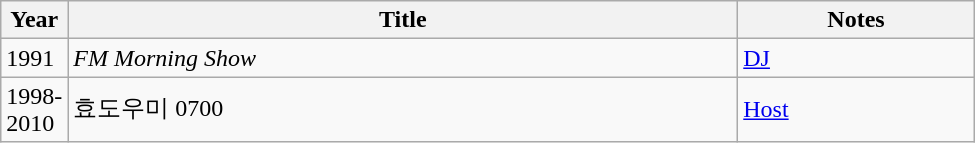<table class="wikitable" style="width:650px">
<tr>
<th width=10>Year</th>
<th>Title</th>
<th>Notes</th>
</tr>
<tr>
<td>1991</td>
<td><em>FM Morning Show</em></td>
<td><a href='#'>DJ</a></td>
</tr>
<tr>
<td>1998-2010</td>
<td>효도우미 0700</td>
<td><a href='#'>Host</a></td>
</tr>
</table>
